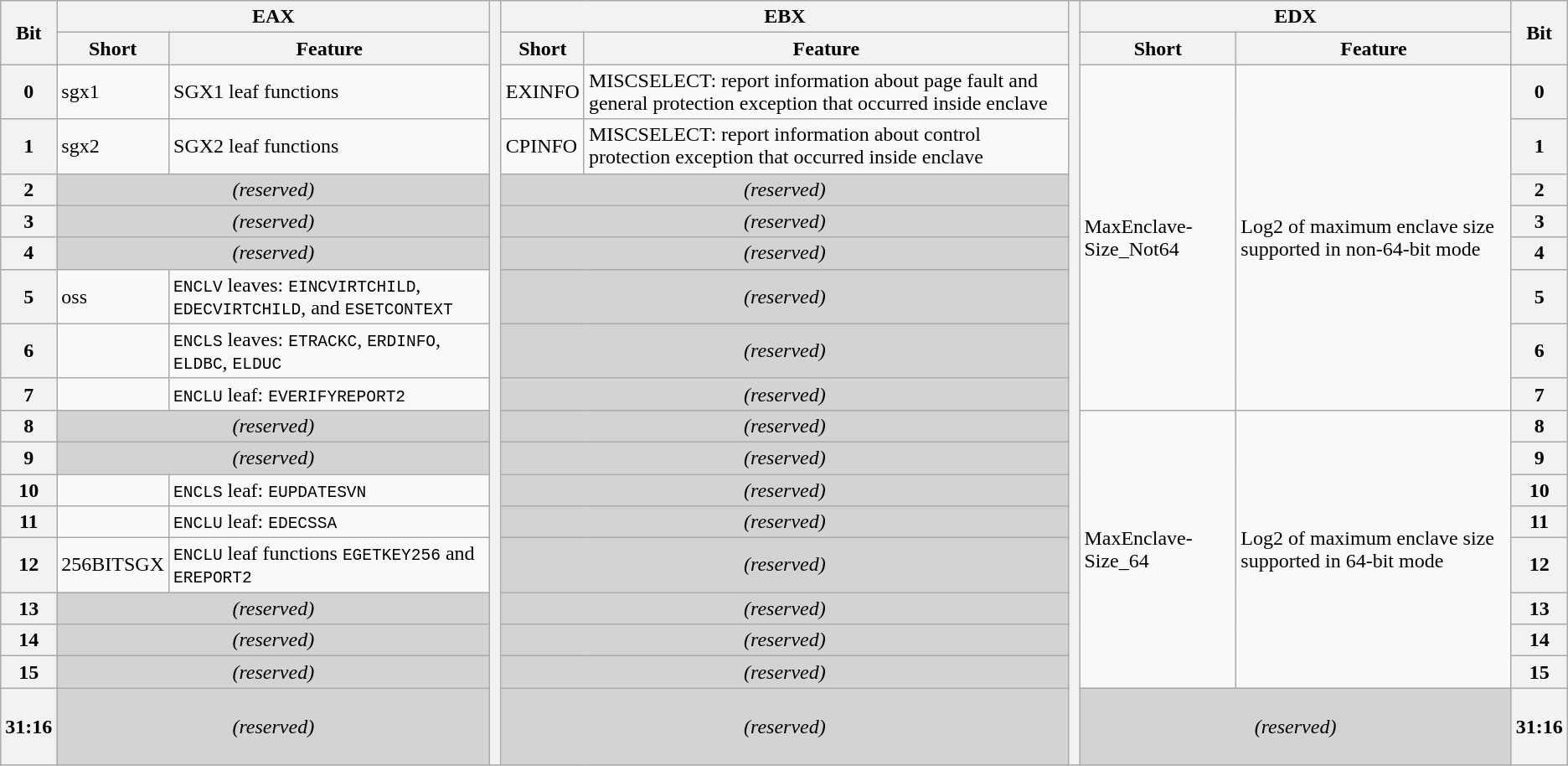<table class="wikitable">
<tr>
<th rowspan=2>Bit</th>
<th colspan=2>EAX</th>
<th scope="col" style="width: 0.5em; border-spacing:0; padding:0px" rowspan="19"></th>
<th colspan=2>EBX</th>
<th scope="col" style="width: 0.5em; border-spacing:0; padding:0px" rowspan="19"></th>
<th colspan=2>EDX</th>
<th rowspan=2>Bit</th>
</tr>
<tr>
<th>Short</th>
<th>Feature</th>
<th>Short</th>
<th>Feature</th>
<th>Short</th>
<th>Feature</th>
</tr>
<tr>
<th>0</th>
<td>sgx1</td>
<td>SGX1 leaf functions</td>
<td>EXINFO</td>
<td>MISCSELECT: report information about page fault and general protection exception that occurred inside enclave</td>
<td rowspan=8>MaxEnclave­Size_Not64</td>
<td rowspan=8>Log2 of maximum enclave size supported in non-64-bit mode</td>
<th>0</th>
</tr>
<tr>
<th>1</th>
<td>sgx2</td>
<td>SGX2 leaf functions</td>
<td>CPINFO</td>
<td>MISCSELECT: report information about control protection exception that occurred inside enclave</td>
<th>1</th>
</tr>
<tr>
<th>2</th>
<td colspan="2" style="text-align:center; background:lightgrey;"><em>(reserved)</em></td>
<td colspan="2" style="text-align:center; background:lightgrey;"><em>(reserved)</em></td>
<th>2</th>
</tr>
<tr>
<th>3</th>
<td colspan="2" style="text-align:center; background:lightgrey;"><em>(reserved)</em></td>
<td colspan="2" style="text-align:center; background:lightgrey;"><em>(reserved)</em></td>
<th>3</th>
</tr>
<tr>
<th>4</th>
<td colspan="2" style="text-align:center; background:lightgrey;"><em>(reserved)</em></td>
<td colspan="2" style="text-align:center; background:lightgrey;"><em>(reserved)</em></td>
<th>4</th>
</tr>
<tr>
<th>5</th>
<td>oss</td>
<td><code>ENCLV</code> leaves: <code>EINCVIRTCHILD</code>, <code>EDECVIRTCHILD</code>, and <code>ESETCONTEXT</code></td>
<td colspan="2" style="text-align:center; background:lightgrey;"><em>(reserved)</em></td>
<th>5</th>
</tr>
<tr>
<th>6</th>
<td></td>
<td><code>ENCLS</code> leaves: <code>ETRACKC</code>, <code>ERDINFO</code>, <code>ELDBC</code>, <code>ELDUC</code></td>
<td colspan="2" style="text-align:center; background:lightgrey;"><em>(reserved)</em></td>
<th>6</th>
</tr>
<tr>
<th>7</th>
<td></td>
<td><code>ENCLU</code> leaf: <code>EVERIFYREPORT2</code></td>
<td colspan="2" style="text-align:center; background:lightgrey;"><em>(reserved)</em></td>
<th>7</th>
</tr>
<tr>
<th>8</th>
<td colspan="2" style="text-align:center; background:lightgrey;"><em>(reserved)</em></td>
<td colspan="2" style="text-align:center; background:lightgrey;"><em>(reserved)</em></td>
<td rowspan=8>MaxEnclave­Size_64</td>
<td rowspan=8>Log2 of maximum enclave size supported in 64-bit mode</td>
<th>8</th>
</tr>
<tr>
<th>9</th>
<td colspan="2" style="text-align:center; background:lightgrey;"><em>(reserved)</em></td>
<td colspan="2" style="text-align:center; background:lightgrey;"><em>(reserved)</em></td>
<th>9</th>
</tr>
<tr>
<th>10</th>
<td></td>
<td><code>ENCLS</code> leaf: <code>EUPDATESVN</code></td>
<td colspan="2" style="text-align:center; background:lightgrey;"><em>(reserved)</em></td>
<th>10</th>
</tr>
<tr>
<th>11</th>
<td></td>
<td><code>ENCLU</code> leaf: <code>EDECSSA</code></td>
<td colspan="2" style="text-align:center; background:lightgrey;"><em>(reserved)</em></td>
<th>11</th>
</tr>
<tr>
<th>12</th>
<td>256BITSGX</td>
<td><code>ENCLU</code> leaf functions <code>EGETKEY256</code> and <code>EREPORT2</code></td>
<td colspan="2" style="text-align:center; background:lightgrey;"><em>(reserved)</em></td>
<th>12</th>
</tr>
<tr>
<th>13</th>
<td colspan="2" style="text-align:center; background:lightgrey;"><em>(reserved)</em></td>
<td colspan="2" style="text-align:center; background:lightgrey;"><em>(reserved)</em></td>
<th>13</th>
</tr>
<tr>
<th>14</th>
<td colspan="2" style="text-align:center; background:lightgrey;"><em>(reserved)</em></td>
<td colspan="2" style="text-align:center; background:lightgrey;"><em>(reserved)</em></td>
<th>14</th>
</tr>
<tr>
<th>15</th>
<td colspan="2" style="text-align:center; background:lightgrey;"><em>(reserved)</em></td>
<td colspan="2" style="text-align:center; background:lightgrey;"><em>(reserved)</em></td>
<th>15</th>
</tr>
<tr>
<th><br>31:16<br> </th>
<td colspan="2" style="text-align:center; background:lightgrey;"><em>(reserved)</em></td>
<td colspan="2" style="text-align:center; background:lightgrey;"><em>(reserved)</em></td>
<td colspan="2" style="text-align:center; background:lightgrey;"><em>(reserved)</em></td>
<th><br>31:16<br> </th>
</tr>
</table>
